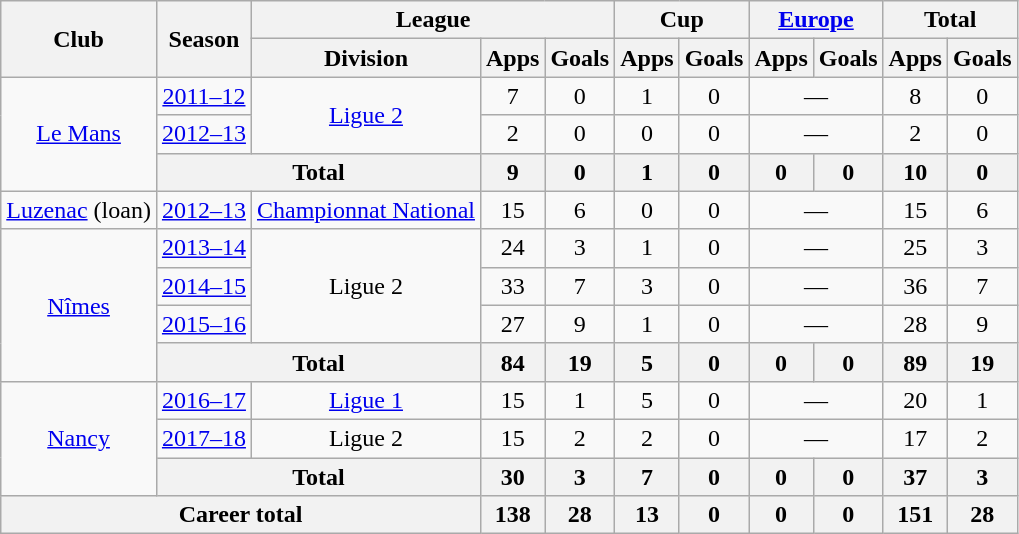<table class="wikitable" style="text-align:center">
<tr>
<th rowspan="2">Club</th>
<th rowspan="2">Season</th>
<th colspan="3">League</th>
<th colspan="2">Cup</th>
<th colspan="2"><a href='#'>Europe</a></th>
<th colspan="2">Total</th>
</tr>
<tr>
<th>Division</th>
<th>Apps</th>
<th>Goals</th>
<th>Apps</th>
<th>Goals</th>
<th>Apps</th>
<th>Goals</th>
<th>Apps</th>
<th>Goals</th>
</tr>
<tr>
<td rowspan="3"><a href='#'>Le Mans</a></td>
<td><a href='#'>2011–12</a></td>
<td rowspan="2"><a href='#'>Ligue 2</a></td>
<td>7</td>
<td>0</td>
<td>1</td>
<td>0</td>
<td colspan=2>—</td>
<td>8</td>
<td>0</td>
</tr>
<tr>
<td><a href='#'>2012–13</a></td>
<td>2</td>
<td>0</td>
<td>0</td>
<td>0</td>
<td colspan=2>—</td>
<td>2</td>
<td>0</td>
</tr>
<tr>
<th colspan="2">Total</th>
<th>9</th>
<th>0</th>
<th>1</th>
<th>0</th>
<th>0</th>
<th>0</th>
<th>10</th>
<th>0</th>
</tr>
<tr>
<td><a href='#'>Luzenac</a> (loan)</td>
<td><a href='#'>2012–13</a></td>
<td><a href='#'>Championnat National</a></td>
<td>15</td>
<td>6</td>
<td>0</td>
<td>0</td>
<td colspan=2>—</td>
<td>15</td>
<td>6</td>
</tr>
<tr>
<td rowspan="4"><a href='#'>Nîmes</a></td>
<td><a href='#'>2013–14</a></td>
<td rowspan="3">Ligue 2</td>
<td>24</td>
<td>3</td>
<td>1</td>
<td>0</td>
<td colspan=2>—</td>
<td>25</td>
<td>3</td>
</tr>
<tr>
<td><a href='#'>2014–15</a></td>
<td>33</td>
<td>7</td>
<td>3</td>
<td>0</td>
<td colspan=2>—</td>
<td>36</td>
<td>7</td>
</tr>
<tr>
<td><a href='#'>2015–16</a></td>
<td>27</td>
<td>9</td>
<td>1</td>
<td>0</td>
<td colspan=2>—</td>
<td>28</td>
<td>9</td>
</tr>
<tr>
<th colspan="2">Total</th>
<th>84</th>
<th>19</th>
<th>5</th>
<th>0</th>
<th>0</th>
<th>0</th>
<th>89</th>
<th>19</th>
</tr>
<tr>
<td rowspan="3"><a href='#'>Nancy</a></td>
<td><a href='#'>2016–17</a></td>
<td><a href='#'>Ligue 1</a></td>
<td>15</td>
<td>1</td>
<td>5</td>
<td>0</td>
<td colspan=2>—</td>
<td>20</td>
<td>1</td>
</tr>
<tr>
<td><a href='#'>2017–18</a></td>
<td>Ligue 2</td>
<td>15</td>
<td>2</td>
<td>2</td>
<td>0</td>
<td colspan=2>—</td>
<td>17</td>
<td>2</td>
</tr>
<tr>
<th colspan="2">Total</th>
<th>30</th>
<th>3</th>
<th>7</th>
<th>0</th>
<th>0</th>
<th>0</th>
<th>37</th>
<th>3</th>
</tr>
<tr>
<th colspan="3">Career total</th>
<th>138</th>
<th>28</th>
<th>13</th>
<th>0</th>
<th>0</th>
<th>0</th>
<th>151</th>
<th>28</th>
</tr>
</table>
